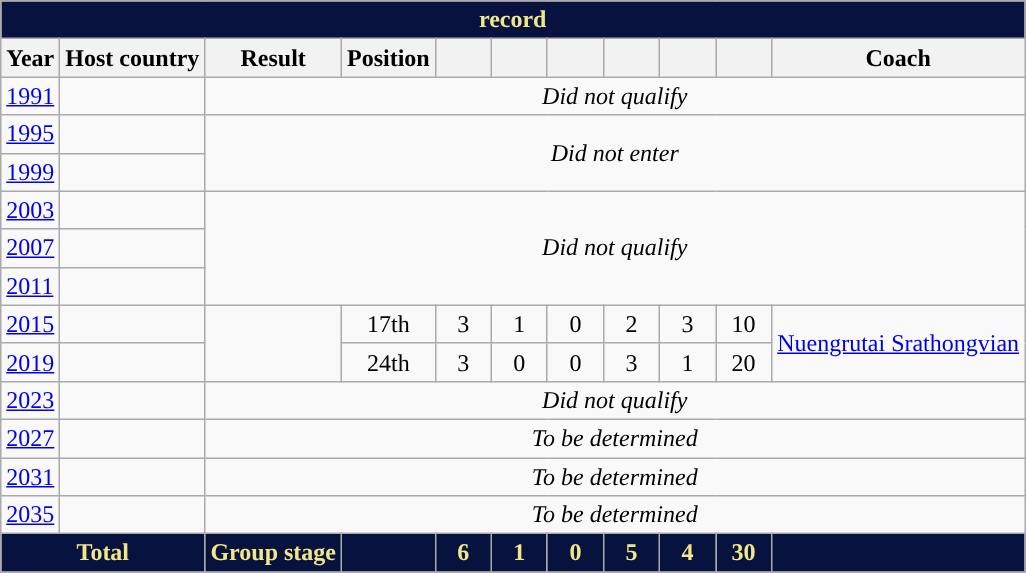<table class="wikitable" style="text-align: center;">
<tr>
<th colspan=11 style="background: #07123F; color: #F1E788;"><a href='#'></a> record</th>
</tr>
<tr>
<th>Year</th>
<th>Host country</th>
<th>Result</th>
<th>Position</th>
<th width=30></th>
<th width=30></th>
<th width=30></th>
<th width=30></th>
<th width=30></th>
<th width=30></th>
<th>Coach</th>
</tr>
<tr>
<td style="text-align: left;"><a href='#'>1991</a></td>
<td style="text-align: left;"></td>
<td rowspan="1" colspan="9"><em>Did not qualify</em></td>
</tr>
<tr>
<td style="text-align: left;"><a href='#'>1995</a></td>
<td style="text-align: left;"></td>
<td rowspan="2" colspan="9"><em>Did not enter</em></td>
</tr>
<tr>
<td style="text-align: left;"><a href='#'>1999</a></td>
<td style="text-align: left;"></td>
</tr>
<tr>
<td style="text-align: left;"><a href='#'>2003</a></td>
<td style="text-align: left;"></td>
<td rowspan="3" colspan="9"><em>Did not qualify</em></td>
</tr>
<tr>
<td style="text-align: left;"><a href='#'>2007</a></td>
<td style="text-align: left;"></td>
</tr>
<tr>
<td style="text-align: left;"><a href='#'>2011</a></td>
<td style="text-align: left;"></td>
</tr>
<tr>
<td style="text-align: left;"><a href='#'>2015</a></td>
<td style="text-align: left;"></td>
<td rowspan="2"></td>
<td>17th</td>
<td>3</td>
<td>1</td>
<td>0</td>
<td>2</td>
<td>3</td>
<td>10</td>
<td rowspan=2><a href='#'>Nuengrutai Srathongvian</a></td>
</tr>
<tr>
<td style="text-align: left;"><a href='#'>2019</a></td>
<td style="text-align: left;"></td>
<td>24th</td>
<td>3</td>
<td>0</td>
<td>0</td>
<td>3</td>
<td>1</td>
<td>20</td>
</tr>
<tr>
<td style="text-align: left;"><a href='#'>2023</a></td>
<td style="text-align: left;"><br></td>
<td rowspan="1" colspan="9"><em>Did not qualify</em></td>
</tr>
<tr>
<td style="text-align: left;"><a href='#'>2027</a></td>
<td style="text-align: left;"></td>
<td colspan="10"><em>To be determined</em></td>
</tr>
<tr>
<td style="text-align: left;"><a href='#'>2031</a></td>
<td style="text-align: left;"><br></td>
<td colspan="10"><em>To be determined</em></td>
</tr>
<tr>
<td style="text-align: left;"><a href='#'>2035</a></td>
<td style="text-align: left;"></td>
<td colspan="10"><em>To be determined</em></td>
</tr>
<tr>
<th colspan=2 style="background: #07123F; color: #F1E788;"><strong>Total</strong></th>
<td style="background: #07123F; color: #F1E788;"><strong>Group stage</strong></td>
<td style="background: #07123F; color: #F1E788;"><strong></strong></td>
<td style="background: #07123F; color: #F1E788;"><strong>6</strong></td>
<td style="background: #07123F; color: #F1E788;"><strong>1</strong></td>
<td style="background: #07123F; color: #F1E788;"><strong>0</strong></td>
<td style="background: #07123F; color: #F1E788;"><strong>5</strong></td>
<td style="background: #07123F; color: #F1E788;"><strong>4</strong></td>
<td style="background: #07123F; color: #F1E788;"><strong>30</strong></td>
<td style="background: #07123F; color: #F1E788;"></td>
</tr>
</table>
